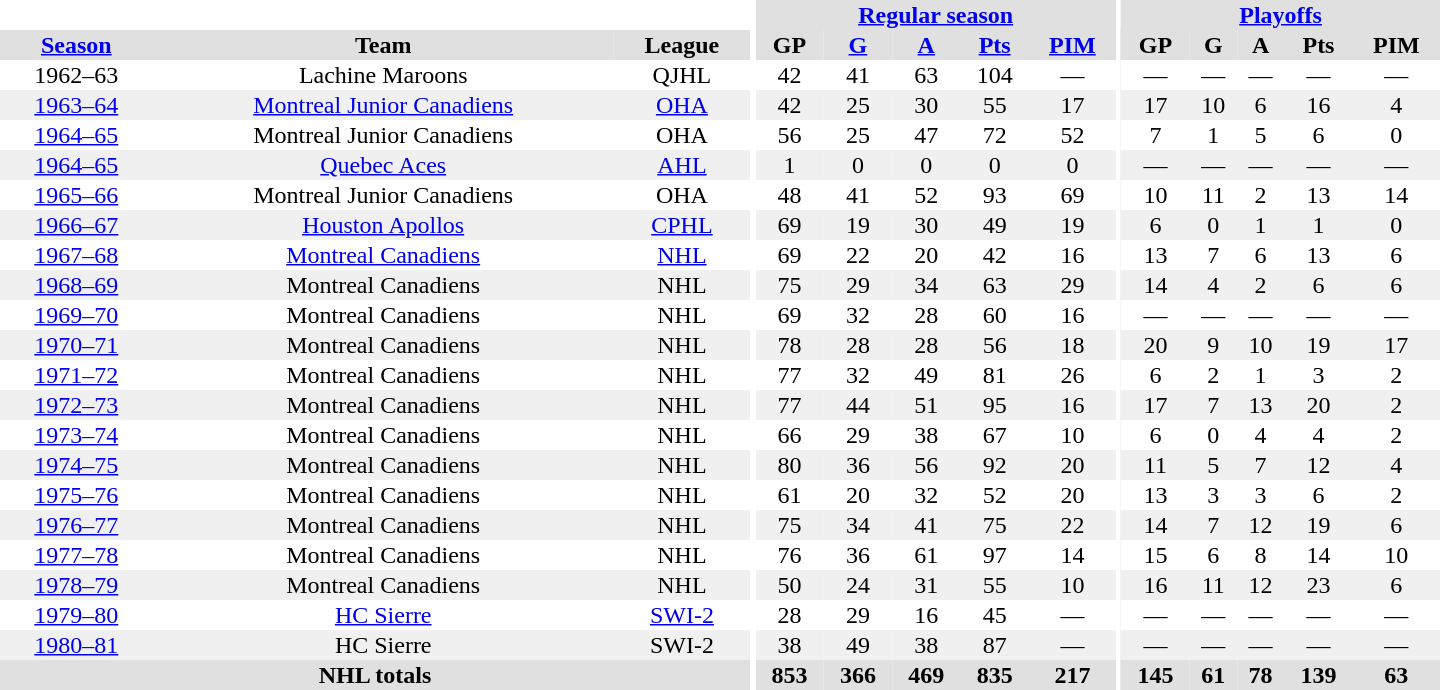<table border="0" cellpadding="1" cellspacing="0" style="text-align:center; width:60em">
<tr bgcolor="#e0e0e0">
<th colspan="3" bgcolor="#ffffff"></th>
<th rowspan="100" bgcolor="#ffffff"></th>
<th colspan="5"><a href='#'>Regular season</a></th>
<th rowspan="100" bgcolor="#ffffff"></th>
<th colspan="5"><a href='#'>Playoffs</a></th>
</tr>
<tr bgcolor="#e0e0e0">
<th><a href='#'>Season</a></th>
<th>Team</th>
<th>League</th>
<th>GP</th>
<th><a href='#'>G</a></th>
<th><a href='#'>A</a></th>
<th><a href='#'>Pts</a></th>
<th><a href='#'>PIM</a></th>
<th>GP</th>
<th>G</th>
<th>A</th>
<th>Pts</th>
<th>PIM</th>
</tr>
<tr>
<td>1962–63</td>
<td>Lachine Maroons</td>
<td>QJHL</td>
<td>42</td>
<td>41</td>
<td>63</td>
<td>104</td>
<td>—</td>
<td>—</td>
<td>—</td>
<td>—</td>
<td>—</td>
<td>—</td>
</tr>
<tr bgcolor="#f0f0f0">
<td><a href='#'>1963–64</a></td>
<td><a href='#'>Montreal Junior Canadiens</a></td>
<td><a href='#'>OHA</a></td>
<td>42</td>
<td>25</td>
<td>30</td>
<td>55</td>
<td>17</td>
<td>17</td>
<td>10</td>
<td>6</td>
<td>16</td>
<td>4</td>
</tr>
<tr>
<td><a href='#'>1964–65</a></td>
<td>Montreal Junior Canadiens</td>
<td>OHA</td>
<td>56</td>
<td>25</td>
<td>47</td>
<td>72</td>
<td>52</td>
<td>7</td>
<td>1</td>
<td>5</td>
<td>6</td>
<td>0</td>
</tr>
<tr bgcolor="#f0f0f0">
<td><a href='#'>1964–65</a></td>
<td><a href='#'>Quebec Aces</a></td>
<td><a href='#'>AHL</a></td>
<td>1</td>
<td>0</td>
<td>0</td>
<td>0</td>
<td>0</td>
<td>—</td>
<td>—</td>
<td>—</td>
<td>—</td>
<td>—</td>
</tr>
<tr>
<td><a href='#'>1965–66</a></td>
<td>Montreal Junior Canadiens</td>
<td>OHA</td>
<td>48</td>
<td>41</td>
<td>52</td>
<td>93</td>
<td>69</td>
<td>10</td>
<td>11</td>
<td>2</td>
<td>13</td>
<td>14</td>
</tr>
<tr bgcolor="#f0f0f0">
<td><a href='#'>1966–67</a></td>
<td><a href='#'>Houston Apollos</a></td>
<td><a href='#'>CPHL</a></td>
<td>69</td>
<td>19</td>
<td>30</td>
<td>49</td>
<td>19</td>
<td>6</td>
<td>0</td>
<td>1</td>
<td>1</td>
<td>0</td>
</tr>
<tr>
<td><a href='#'>1967–68</a></td>
<td><a href='#'>Montreal Canadiens</a></td>
<td><a href='#'>NHL</a></td>
<td>69</td>
<td>22</td>
<td>20</td>
<td>42</td>
<td>16</td>
<td>13</td>
<td>7</td>
<td>6</td>
<td>13</td>
<td>6</td>
</tr>
<tr bgcolor="#f0f0f0">
<td><a href='#'>1968–69</a></td>
<td>Montreal Canadiens</td>
<td>NHL</td>
<td>75</td>
<td>29</td>
<td>34</td>
<td>63</td>
<td>29</td>
<td>14</td>
<td>4</td>
<td>2</td>
<td>6</td>
<td>6</td>
</tr>
<tr>
<td><a href='#'>1969–70</a></td>
<td>Montreal Canadiens</td>
<td>NHL</td>
<td>69</td>
<td>32</td>
<td>28</td>
<td>60</td>
<td>16</td>
<td>—</td>
<td>—</td>
<td>—</td>
<td>—</td>
<td>—</td>
</tr>
<tr bgcolor="#f0f0f0">
<td><a href='#'>1970–71</a></td>
<td>Montreal Canadiens</td>
<td>NHL</td>
<td>78</td>
<td>28</td>
<td>28</td>
<td>56</td>
<td>18</td>
<td>20</td>
<td>9</td>
<td>10</td>
<td>19</td>
<td>17</td>
</tr>
<tr>
<td><a href='#'>1971–72</a></td>
<td>Montreal Canadiens</td>
<td>NHL</td>
<td>77</td>
<td>32</td>
<td>49</td>
<td>81</td>
<td>26</td>
<td>6</td>
<td>2</td>
<td>1</td>
<td>3</td>
<td>2</td>
</tr>
<tr bgcolor="#f0f0f0">
<td><a href='#'>1972–73</a></td>
<td>Montreal Canadiens</td>
<td>NHL</td>
<td>77</td>
<td>44</td>
<td>51</td>
<td>95</td>
<td>16</td>
<td>17</td>
<td>7</td>
<td>13</td>
<td>20</td>
<td>2</td>
</tr>
<tr>
<td><a href='#'>1973–74</a></td>
<td>Montreal Canadiens</td>
<td>NHL</td>
<td>66</td>
<td>29</td>
<td>38</td>
<td>67</td>
<td>10</td>
<td>6</td>
<td>0</td>
<td>4</td>
<td>4</td>
<td>2</td>
</tr>
<tr bgcolor="#f0f0f0">
<td><a href='#'>1974–75</a></td>
<td>Montreal Canadiens</td>
<td>NHL</td>
<td>80</td>
<td>36</td>
<td>56</td>
<td>92</td>
<td>20</td>
<td>11</td>
<td>5</td>
<td>7</td>
<td>12</td>
<td>4</td>
</tr>
<tr>
<td><a href='#'>1975–76</a></td>
<td>Montreal Canadiens</td>
<td>NHL</td>
<td>61</td>
<td>20</td>
<td>32</td>
<td>52</td>
<td>20</td>
<td>13</td>
<td>3</td>
<td>3</td>
<td>6</td>
<td>2</td>
</tr>
<tr bgcolor="#f0f0f0">
<td><a href='#'>1976–77</a></td>
<td>Montreal Canadiens</td>
<td>NHL</td>
<td>75</td>
<td>34</td>
<td>41</td>
<td>75</td>
<td>22</td>
<td>14</td>
<td>7</td>
<td>12</td>
<td>19</td>
<td>6</td>
</tr>
<tr>
<td><a href='#'>1977–78</a></td>
<td>Montreal Canadiens</td>
<td>NHL</td>
<td>76</td>
<td>36</td>
<td>61</td>
<td>97</td>
<td>14</td>
<td>15</td>
<td>6</td>
<td>8</td>
<td>14</td>
<td>10</td>
</tr>
<tr bgcolor="#f0f0f0">
<td><a href='#'>1978–79</a></td>
<td>Montreal Canadiens</td>
<td>NHL</td>
<td>50</td>
<td>24</td>
<td>31</td>
<td>55</td>
<td>10</td>
<td>16</td>
<td>11</td>
<td>12</td>
<td>23</td>
<td>6</td>
</tr>
<tr>
<td><a href='#'>1979–80</a></td>
<td><a href='#'>HC Sierre</a></td>
<td><a href='#'>SWI-2</a></td>
<td>28</td>
<td>29</td>
<td>16</td>
<td>45</td>
<td>—</td>
<td>—</td>
<td>—</td>
<td>—</td>
<td>—</td>
<td>—</td>
</tr>
<tr bgcolor="#f0f0f0">
<td><a href='#'>1980–81</a></td>
<td>HC Sierre</td>
<td>SWI-2</td>
<td>38</td>
<td>49</td>
<td>38</td>
<td>87</td>
<td>—</td>
<td>—</td>
<td>—</td>
<td>—</td>
<td>—</td>
<td>—</td>
</tr>
<tr bgcolor="#e0e0e0">
<th colspan="3">NHL totals</th>
<th>853</th>
<th>366</th>
<th>469</th>
<th>835</th>
<th>217</th>
<th>145</th>
<th>61</th>
<th>78</th>
<th>139</th>
<th>63</th>
</tr>
</table>
